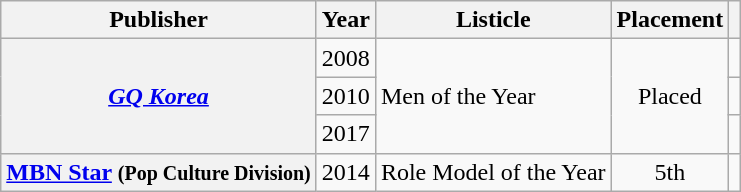<table class="wikitable plainrowheaders sortable" style="margin-right: 0;">
<tr>
<th scope="col">Publisher</th>
<th scope="col">Year</th>
<th scope="col">Listicle</th>
<th scope="col">Placement</th>
<th scope="col" class="unsortable"></th>
</tr>
<tr>
<th scope="row" rowspan="3"><em><a href='#'>GQ Korea</a></em></th>
<td style="text-align:center">2008</td>
<td rowspan="3">Men of the Year</td>
<td style="text-align:center" rowspan="3">Placed</td>
<td style="text-align:center"></td>
</tr>
<tr>
<td style="text-align:center">2010</td>
<td style="text-align:center"></td>
</tr>
<tr>
<td style="text-align:center">2017</td>
<td style="text-align:center"></td>
</tr>
<tr>
<th scope="row"><a href='#'>MBN Star</a> <small>(Pop Culture Division)</small></th>
<td style="text-align:center">2014</td>
<td>Role Model of the Year</td>
<td style="text-align:center">5th</td>
<td style="text-align:center"></td>
</tr>
</table>
